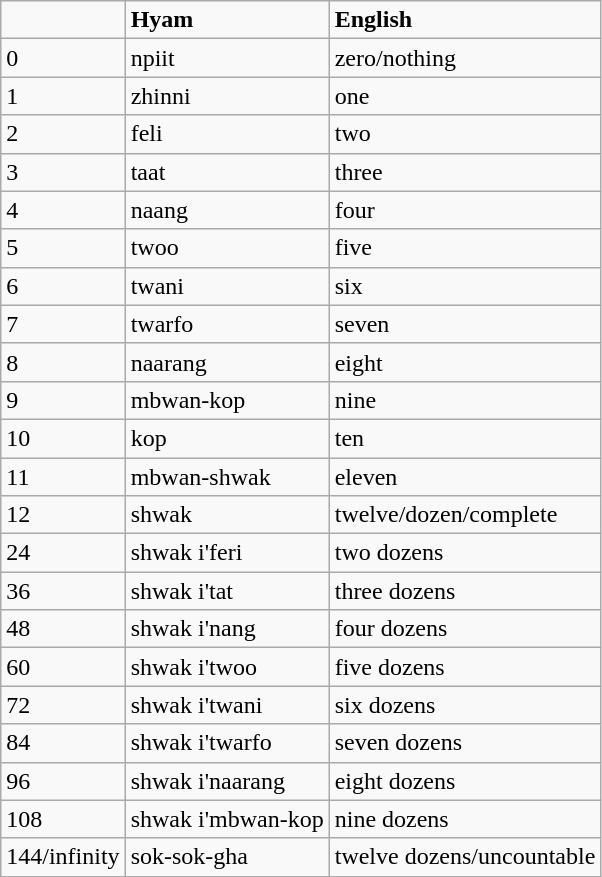<table class="wikitable">
<tr>
<td></td>
<td><strong>Hyam</strong></td>
<td><strong>English</strong></td>
</tr>
<tr>
<td>0</td>
<td>npiit</td>
<td>zero/nothing</td>
</tr>
<tr>
<td>1</td>
<td>zhinni</td>
<td>one</td>
</tr>
<tr>
<td>2</td>
<td>feli</td>
<td>two</td>
</tr>
<tr>
<td>3</td>
<td>taat</td>
<td>three</td>
</tr>
<tr>
<td>4</td>
<td>naang</td>
<td>four</td>
</tr>
<tr>
<td>5</td>
<td>twoo</td>
<td>five</td>
</tr>
<tr>
<td>6</td>
<td>twani</td>
<td>six</td>
</tr>
<tr>
<td>7</td>
<td>twarfo</td>
<td>seven</td>
</tr>
<tr>
<td>8</td>
<td>naarang</td>
<td>eight</td>
</tr>
<tr>
<td>9</td>
<td>mbwan-kop</td>
<td>nine</td>
</tr>
<tr>
<td>10</td>
<td>kop</td>
<td>ten</td>
</tr>
<tr>
<td>11</td>
<td>mbwan-shwak</td>
<td>eleven</td>
</tr>
<tr>
<td>12</td>
<td>shwak</td>
<td>twelve/dozen/complete</td>
</tr>
<tr>
<td>24</td>
<td>shwak i'feri</td>
<td>two dozens</td>
</tr>
<tr>
<td>36</td>
<td>shwak i'tat</td>
<td>three dozens</td>
</tr>
<tr>
<td>48</td>
<td>shwak i'nang</td>
<td>four dozens</td>
</tr>
<tr>
<td>60</td>
<td>shwak i'twoo</td>
<td>five dozens</td>
</tr>
<tr>
<td>72</td>
<td>shwak i'twani</td>
<td>six dozens</td>
</tr>
<tr>
<td>84</td>
<td>shwak i'twarfo</td>
<td>seven dozens</td>
</tr>
<tr>
<td>96</td>
<td>shwak i'naarang</td>
<td>eight dozens</td>
</tr>
<tr>
<td>108</td>
<td>shwak i'mbwan-kop</td>
<td>nine dozens</td>
</tr>
<tr>
<td>144/infinity</td>
<td>sok-sok-gha</td>
<td>twelve dozens/uncountable</td>
</tr>
</table>
